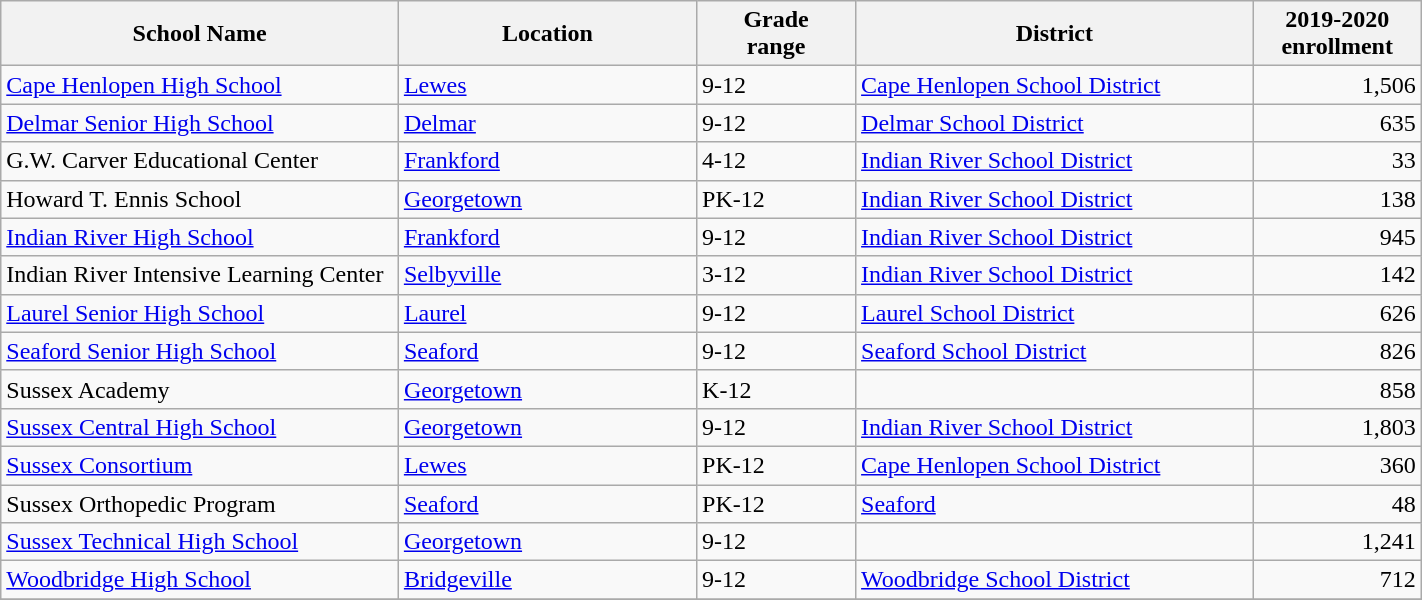<table class="wikitable sortable" style="width:75%;">
<tr>
<th width=20%>School Name</th>
<th width=15%>Location</th>
<th width=8%>Grade<br>range</th>
<th width=20%>District</th>
<th width=8%>2019-2020<br>enrollment</th>
</tr>
<tr>
<td><a href='#'>Cape Henlopen High School</a></td>
<td><a href='#'>Lewes</a></td>
<td>9-12</td>
<td><a href='#'>Cape Henlopen School District</a></td>
<td align="right">1,506</td>
</tr>
<tr>
<td><a href='#'>Delmar Senior High School</a></td>
<td><a href='#'>Delmar</a></td>
<td>9-12</td>
<td><a href='#'>Delmar School District</a></td>
<td align="right">635</td>
</tr>
<tr>
<td>G.W. Carver Educational Center</td>
<td><a href='#'>Frankford</a></td>
<td>4-12</td>
<td><a href='#'>Indian River School District</a></td>
<td align="right">33</td>
</tr>
<tr>
<td>Howard T. Ennis School</td>
<td><a href='#'>Georgetown</a></td>
<td>PK-12</td>
<td><a href='#'>Indian River School District</a></td>
<td align="right">138</td>
</tr>
<tr>
<td><a href='#'>Indian River High School</a></td>
<td><a href='#'>Frankford</a></td>
<td>9-12</td>
<td><a href='#'>Indian River School District</a></td>
<td align="right">945</td>
</tr>
<tr>
<td>Indian River Intensive Learning Center</td>
<td><a href='#'>Selbyville</a></td>
<td>3-12</td>
<td><a href='#'>Indian River School District</a></td>
<td align="right">142</td>
</tr>
<tr>
<td><a href='#'>Laurel Senior High School</a></td>
<td><a href='#'>Laurel</a></td>
<td>9-12</td>
<td><a href='#'>Laurel School District</a></td>
<td align="right">626</td>
</tr>
<tr>
<td><a href='#'>Seaford Senior High School</a></td>
<td><a href='#'>Seaford</a></td>
<td>9-12</td>
<td><a href='#'>Seaford School District</a></td>
<td align="right">826</td>
</tr>
<tr>
<td>Sussex Academy</td>
<td><a href='#'>Georgetown</a></td>
<td>K-12</td>
<td></td>
<td align="right">858</td>
</tr>
<tr>
<td><a href='#'>Sussex Central High School</a></td>
<td><a href='#'>Georgetown</a></td>
<td>9-12</td>
<td><a href='#'>Indian River School District</a></td>
<td align="right">1,803</td>
</tr>
<tr>
<td><a href='#'>Sussex Consortium</a></td>
<td><a href='#'>Lewes</a></td>
<td>PK-12</td>
<td><a href='#'>Cape Henlopen School District</a></td>
<td align="right">360</td>
</tr>
<tr>
<td>Sussex Orthopedic Program</td>
<td><a href='#'>Seaford</a></td>
<td>PK-12</td>
<td><a href='#'>Seaford</a></td>
<td align="right">48</td>
</tr>
<tr>
<td><a href='#'>Sussex Technical High School</a></td>
<td><a href='#'>Georgetown</a></td>
<td>9-12</td>
<td></td>
<td align="right">1,241</td>
</tr>
<tr>
<td><a href='#'>Woodbridge High School</a></td>
<td><a href='#'>Bridgeville</a></td>
<td>9-12</td>
<td><a href='#'>Woodbridge School District</a></td>
<td align="right">712</td>
</tr>
<tr>
</tr>
</table>
